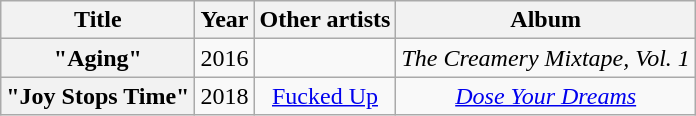<table class="wikitable sortable plainrowheaders" style="text-align: center;">
<tr>
<th scope="col">Title</th>
<th scope="col">Year</th>
<th scope="col">Other artists</th>
<th scope="col">Album</th>
</tr>
<tr>
<th scope="row">"Aging"</th>
<td>2016</td>
<td></td>
<td><em>The Creamery Mixtape, Vol. 1</em></td>
</tr>
<tr>
<th scope="row">"Joy Stops Time"</th>
<td>2018</td>
<td><a href='#'>Fucked Up</a></td>
<td><em><a href='#'>Dose Your Dreams</a></em></td>
</tr>
</table>
